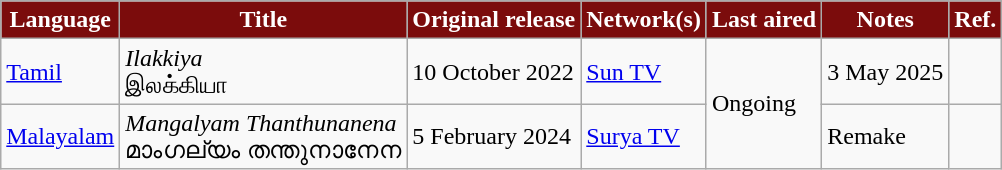<table class="wikitable" style="margin-right: 0;">
<tr style="color:black">
<th style="background:#7b0c0c;color:white">Language</th>
<th style="background:#7b0c0c;color:white">Title</th>
<th style="background:#7b0c0c;color:white">Original release</th>
<th style="background:#7b0c0c;color:white">Network(s)</th>
<th style="background:#7b0c0c;color:white">Last aired</th>
<th style="background:#7b0c0c;color:white">Notes</th>
<th style="background:#7b0c0c;color:white">Ref.</th>
</tr>
<tr>
<td><a href='#'>Tamil</a></td>
<td><em>Ilakkiya</em> <br> இலக்கியா</td>
<td>10 October 2022</td>
<td><a href='#'>Sun TV</a></td>
<td rowspan="2">Ongoing</td>
<td>3 May 2025</td>
<td></td>
</tr>
<tr>
<td><a href='#'>Malayalam</a></td>
<td><em>Mangalyam Thanthunanena</em> <br> മാംഗല്യം തന്തുനാനേന</td>
<td>5 February 2024</td>
<td><a href='#'>Surya TV</a></td>
<td>Remake</td>
<td></td>
</tr>
</table>
